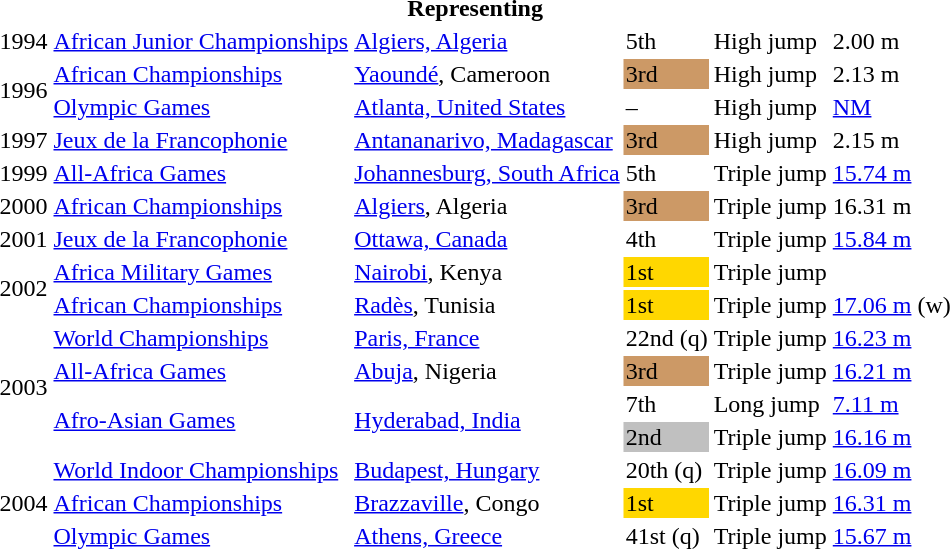<table>
<tr>
<th colspan="6">Representing </th>
</tr>
<tr>
<td>1994</td>
<td><a href='#'>African Junior Championships</a></td>
<td><a href='#'>Algiers, Algeria</a></td>
<td>5th</td>
<td>High jump</td>
<td>2.00 m</td>
</tr>
<tr>
<td rowspan=2>1996</td>
<td><a href='#'>African Championships</a></td>
<td><a href='#'>Yaoundé</a>, Cameroon</td>
<td bgcolor="CC9966">3rd</td>
<td>High jump</td>
<td>2.13 m</td>
</tr>
<tr>
<td><a href='#'>Olympic Games</a></td>
<td><a href='#'>Atlanta, United States</a></td>
<td>–</td>
<td>High jump</td>
<td><a href='#'>NM</a></td>
</tr>
<tr>
<td>1997</td>
<td><a href='#'>Jeux de la Francophonie</a></td>
<td><a href='#'>Antananarivo, Madagascar</a></td>
<td bgcolor="CC9966">3rd</td>
<td>High jump</td>
<td>2.15 m</td>
</tr>
<tr>
<td>1999</td>
<td><a href='#'>All-Africa Games</a></td>
<td><a href='#'>Johannesburg, South Africa</a></td>
<td>5th</td>
<td>Triple jump</td>
<td><a href='#'>15.74 m</a></td>
</tr>
<tr>
<td>2000</td>
<td><a href='#'>African Championships</a></td>
<td><a href='#'>Algiers</a>, Algeria</td>
<td bgcolor="CC9966">3rd</td>
<td>Triple jump</td>
<td>16.31 m</td>
</tr>
<tr>
<td>2001</td>
<td><a href='#'>Jeux de la Francophonie</a></td>
<td><a href='#'>Ottawa, Canada</a></td>
<td>4th</td>
<td>Triple jump</td>
<td><a href='#'>15.84 m</a></td>
</tr>
<tr>
<td rowspan=2>2002</td>
<td><a href='#'>Africa Military Games</a></td>
<td><a href='#'>Nairobi</a>, Kenya</td>
<td bgcolor=gold>1st</td>
<td>Triple jump</td>
</tr>
<tr>
<td><a href='#'>African Championships</a></td>
<td><a href='#'>Radès</a>, Tunisia</td>
<td bgcolor="gold">1st</td>
<td>Triple jump</td>
<td><a href='#'>17.06 m</a> (w)</td>
</tr>
<tr>
<td rowspan=4>2003</td>
<td><a href='#'>World Championships</a></td>
<td><a href='#'>Paris, France</a></td>
<td>22nd (q)</td>
<td>Triple jump</td>
<td><a href='#'>16.23 m</a></td>
</tr>
<tr>
<td><a href='#'>All-Africa Games</a></td>
<td><a href='#'>Abuja</a>, Nigeria</td>
<td bgcolor="CC9966">3rd</td>
<td>Triple jump</td>
<td><a href='#'>16.21 m</a></td>
</tr>
<tr>
<td rowspan=2><a href='#'>Afro-Asian Games</a></td>
<td rowspan=2><a href='#'>Hyderabad, India</a></td>
<td>7th</td>
<td>Long jump</td>
<td><a href='#'>7.11 m</a></td>
</tr>
<tr>
<td bgcolor="silver">2nd</td>
<td>Triple jump</td>
<td><a href='#'>16.16 m</a></td>
</tr>
<tr>
<td rowspan=3>2004</td>
<td><a href='#'>World Indoor Championships</a></td>
<td><a href='#'>Budapest, Hungary</a></td>
<td>20th (q)</td>
<td>Triple jump</td>
<td><a href='#'>16.09 m</a></td>
</tr>
<tr>
<td><a href='#'>African Championships</a></td>
<td><a href='#'>Brazzaville</a>, Congo</td>
<td bgcolor="gold">1st</td>
<td>Triple jump</td>
<td><a href='#'>16.31 m</a></td>
</tr>
<tr>
<td><a href='#'>Olympic Games</a></td>
<td><a href='#'>Athens, Greece</a></td>
<td>41st (q)</td>
<td>Triple jump</td>
<td><a href='#'>15.67 m</a></td>
</tr>
</table>
